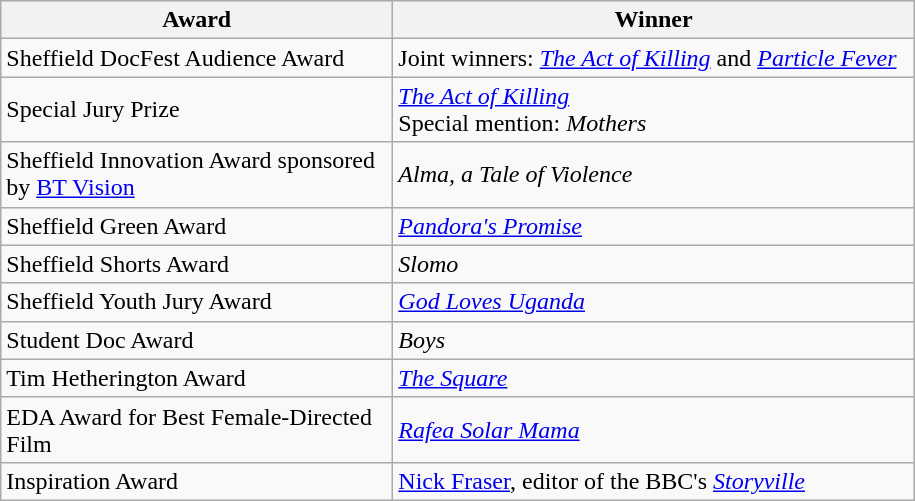<table class="wikitable" style="width:610px;">
<tr>
<th scope="col" style="width:260px;">Award</th>
<th scope="col" style="width:350px;">Winner</th>
</tr>
<tr>
<td style="width:260px;">Sheffield DocFest Audience Award</td>
<td style="width:350px;">Joint winners: <em><a href='#'>The Act of Killing</a></em> and <em><a href='#'>Particle Fever</a></em></td>
</tr>
<tr>
<td>Special Jury Prize</td>
<td><em><a href='#'>The Act of Killing</a></em><br>Special mention: <em>Mothers</em></td>
</tr>
<tr>
<td>Sheffield Innovation Award sponsored by <a href='#'>BT Vision</a></td>
<td><em>Alma, a Tale of Violence</em></td>
</tr>
<tr>
<td>Sheffield Green Award</td>
<td><em><a href='#'>Pandora's Promise</a></em></td>
</tr>
<tr>
<td>Sheffield Shorts Award</td>
<td><em>Slomo</em></td>
</tr>
<tr>
<td>Sheffield Youth Jury Award</td>
<td><em><a href='#'>God Loves Uganda</a></em></td>
</tr>
<tr>
<td>Student Doc Award</td>
<td><em>Boys</em></td>
</tr>
<tr>
<td>Tim Hetherington Award</td>
<td><em><a href='#'>The Square</a></em></td>
</tr>
<tr>
<td>EDA Award for Best Female-Directed Film</td>
<td><em><a href='#'>Rafea Solar Mama</a></em></td>
</tr>
<tr>
<td>Inspiration Award</td>
<td><a href='#'>Nick Fraser</a>, editor of the BBC's <em><a href='#'>Storyville</a></em></td>
</tr>
</table>
